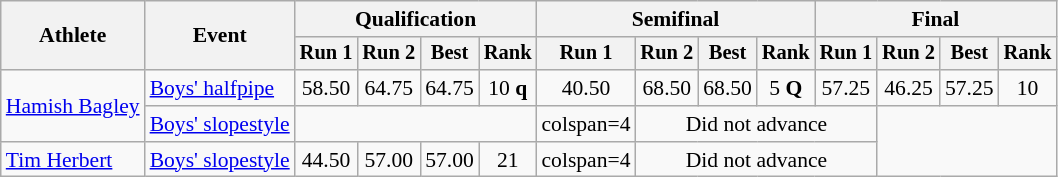<table class="wikitable" style="font-size:90%">
<tr>
<th rowspan="2">Athlete</th>
<th rowspan="2">Event</th>
<th colspan="4">Qualification</th>
<th colspan="4">Semifinal</th>
<th colspan="4">Final</th>
</tr>
<tr style="font-size:95%">
<th>Run 1</th>
<th>Run 2</th>
<th>Best</th>
<th>Rank</th>
<th>Run 1</th>
<th>Run 2</th>
<th>Best</th>
<th>Rank</th>
<th>Run 1</th>
<th>Run 2</th>
<th>Best</th>
<th>Rank</th>
</tr>
<tr>
<td rowspan="2"><a href='#'>Hamish Bagley</a></td>
<td><a href='#'>Boys' halfpipe</a></td>
<td align="center">58.50</td>
<td align="center">64.75</td>
<td align="center">64.75</td>
<td align="center">10 <strong>q</strong></td>
<td align="center">40.50</td>
<td align="center">68.50</td>
<td align="center">68.50</td>
<td align="center">5 <strong>Q</strong></td>
<td align="center">57.25</td>
<td align="center">46.25</td>
<td align="center">57.25</td>
<td align="center">10</td>
</tr>
<tr>
<td><a href='#'>Boys' slopestyle</a></td>
<td align="center" colspan=4></td>
<td>colspan=4 </td>
<td align="center" colspan=4>Did not advance</td>
</tr>
<tr>
<td><a href='#'>Tim Herbert</a></td>
<td><a href='#'>Boys' slopestyle</a></td>
<td align="center">44.50</td>
<td align="center">57.00</td>
<td align="center">57.00</td>
<td align="center">21</td>
<td>colspan=4 </td>
<td align="center" colspan=4>Did not advance</td>
</tr>
</table>
